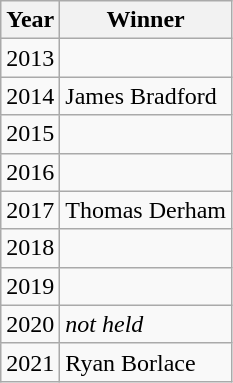<table class="wikitable">
<tr>
<th>Year</th>
<th>Winner</th>
</tr>
<tr>
<td>2013</td>
<td></td>
</tr>
<tr>
<td>2014</td>
<td>James Bradford  </td>
</tr>
<tr>
<td>2015</td>
<td></td>
</tr>
<tr>
<td>2016</td>
<td></td>
</tr>
<tr>
<td>2017</td>
<td>Thomas Derham </td>
</tr>
<tr>
<td>2018</td>
<td></td>
</tr>
<tr>
<td>2019</td>
<td></td>
</tr>
<tr>
<td>2020</td>
<td><em>not held</em></td>
</tr>
<tr>
<td>2021</td>
<td>Ryan Borlace </td>
</tr>
</table>
